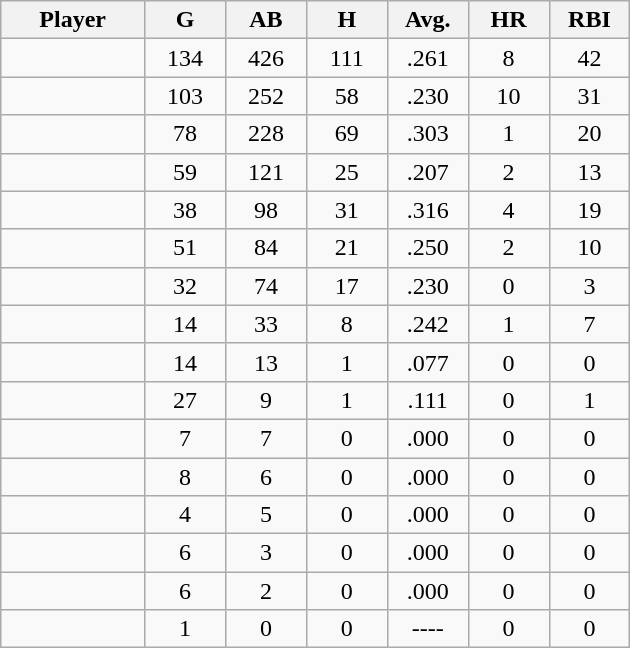<table class="wikitable sortable">
<tr>
<th bgcolor="#DDDDFF" width="16%">Player</th>
<th bgcolor="#DDDDFF" width="9%">G</th>
<th bgcolor="#DDDDFF" width="9%">AB</th>
<th bgcolor="#DDDDFF" width="9%">H</th>
<th bgcolor="#DDDDFF" width="9%">Avg.</th>
<th bgcolor="#DDDDFF" width="9%">HR</th>
<th bgcolor="#DDDDFF" width="9%">RBI</th>
</tr>
<tr align="center">
<td></td>
<td>134</td>
<td>426</td>
<td>111</td>
<td>.261</td>
<td>8</td>
<td>42</td>
</tr>
<tr align="center">
<td></td>
<td>103</td>
<td>252</td>
<td>58</td>
<td>.230</td>
<td>10</td>
<td>31</td>
</tr>
<tr align="center">
<td></td>
<td>78</td>
<td>228</td>
<td>69</td>
<td>.303</td>
<td>1</td>
<td>20</td>
</tr>
<tr align="center">
<td></td>
<td>59</td>
<td>121</td>
<td>25</td>
<td>.207</td>
<td>2</td>
<td>13</td>
</tr>
<tr align="center">
<td></td>
<td>38</td>
<td>98</td>
<td>31</td>
<td>.316</td>
<td>4</td>
<td>19</td>
</tr>
<tr align="center">
<td></td>
<td>51</td>
<td>84</td>
<td>21</td>
<td>.250</td>
<td>2</td>
<td>10</td>
</tr>
<tr align="center">
<td></td>
<td>32</td>
<td>74</td>
<td>17</td>
<td>.230</td>
<td>0</td>
<td>3</td>
</tr>
<tr align="center">
<td></td>
<td>14</td>
<td>33</td>
<td>8</td>
<td>.242</td>
<td>1</td>
<td>7</td>
</tr>
<tr align="center">
<td></td>
<td>14</td>
<td>13</td>
<td>1</td>
<td>.077</td>
<td>0</td>
<td>0</td>
</tr>
<tr align="center">
<td></td>
<td>27</td>
<td>9</td>
<td>1</td>
<td>.111</td>
<td>0</td>
<td>1</td>
</tr>
<tr align="center">
<td></td>
<td>7</td>
<td>7</td>
<td>0</td>
<td>.000</td>
<td>0</td>
<td>0</td>
</tr>
<tr align="center">
<td></td>
<td>8</td>
<td>6</td>
<td>0</td>
<td>.000</td>
<td>0</td>
<td>0</td>
</tr>
<tr align="center">
<td></td>
<td>4</td>
<td>5</td>
<td>0</td>
<td>.000</td>
<td>0</td>
<td>0</td>
</tr>
<tr align=center>
<td></td>
<td>6</td>
<td>3</td>
<td>0</td>
<td>.000</td>
<td>0</td>
<td>0</td>
</tr>
<tr align="center">
<td></td>
<td>6</td>
<td>2</td>
<td>0</td>
<td>.000</td>
<td>0</td>
<td>0</td>
</tr>
<tr align="center">
<td></td>
<td>1</td>
<td>0</td>
<td>0</td>
<td>----</td>
<td>0</td>
<td>0</td>
</tr>
</table>
